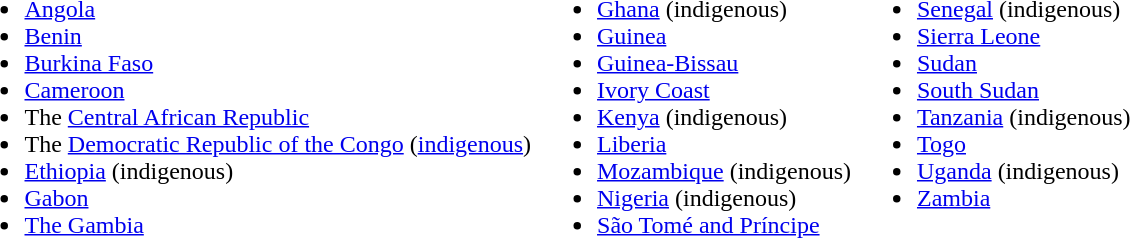<table>
<tr>
<td valign="top"><br><ul><li><a href='#'>Angola</a></li><li><a href='#'>Benin</a></li><li><a href='#'>Burkina Faso</a></li><li><a href='#'>Cameroon</a></li><li>The <a href='#'>Central African Republic</a></li><li>The <a href='#'>Democratic Republic of the Congo</a> (<a href='#'>indigenous</a>)</li><li><a href='#'>Ethiopia</a> (indigenous)</li><li><a href='#'>Gabon</a></li><li><a href='#'>The Gambia</a></li></ul></td>
<td valign="top"><br><ul><li><a href='#'>Ghana</a> (indigenous)</li><li><a href='#'>Guinea</a></li><li><a href='#'>Guinea-Bissau</a></li><li><a href='#'>Ivory Coast</a></li><li><a href='#'>Kenya</a> (indigenous)</li><li><a href='#'>Liberia</a></li><li><a href='#'>Mozambique</a> (indigenous)</li><li><a href='#'>Nigeria</a> (indigenous)</li><li><a href='#'>São Tomé and Príncipe</a></li></ul></td>
<td valign="top"><br><ul><li><a href='#'>Senegal</a> (indigenous)</li><li><a href='#'>Sierra Leone</a></li><li><a href='#'>Sudan</a></li><li><a href='#'>South Sudan</a></li><li><a href='#'>Tanzania</a> (indigenous)</li><li><a href='#'>Togo</a></li><li><a href='#'>Uganda</a> (indigenous)</li><li><a href='#'>Zambia</a></li></ul></td>
</tr>
</table>
